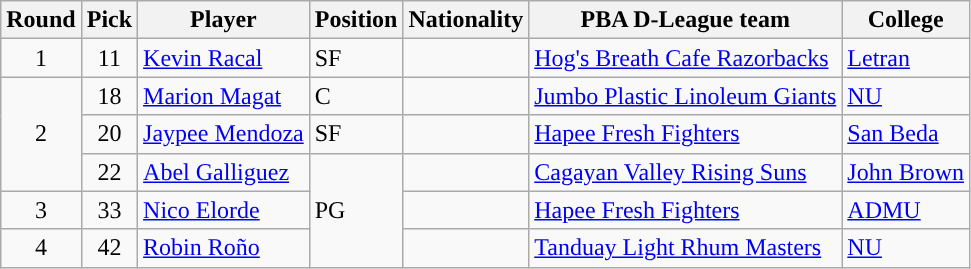<table class="wikitable sortable sortable">
<tr>
<th>Round</th>
<th>Pick</th>
<th>Player</th>
<th>Position</th>
<th>Nationality</th>
<th>PBA D-League team</th>
<th>College</th>
</tr>
<tr>
<td align=center>1</td>
<td align=center>11</td>
<td><a href='#'>Kevin Racal</a></td>
<td>SF</td>
<td></td>
<td><a href='#'>Hog's Breath Cafe Razorbacks</a></td>
<td><a href='#'>Letran</a></td>
</tr>
<tr>
<td align=center rowspan=3>2</td>
<td align=center>18</td>
<td><a href='#'>Marion Magat</a></td>
<td>C</td>
<td></td>
<td><a href='#'>Jumbo Plastic Linoleum Giants</a></td>
<td><a href='#'>NU</a></td>
</tr>
<tr>
<td align=center>20</td>
<td><a href='#'>Jaypee Mendoza</a></td>
<td>SF</td>
<td></td>
<td><a href='#'>Hapee Fresh Fighters</a></td>
<td><a href='#'>San Beda</a></td>
</tr>
<tr>
<td align=center>22</td>
<td><a href='#'>Abel Galliguez</a></td>
<td rowspan=3>PG</td>
<td></td>
<td><a href='#'>Cagayan Valley Rising Suns</a></td>
<td><a href='#'>John Brown</a></td>
</tr>
<tr>
<td align=center>3</td>
<td align=center>33</td>
<td><a href='#'>Nico Elorde</a></td>
<td></td>
<td><a href='#'>Hapee Fresh Fighters</a></td>
<td><a href='#'>ADMU</a></td>
</tr>
<tr>
<td align=center>4</td>
<td align=center>42</td>
<td><a href='#'>Robin Roño</a></td>
<td></td>
<td><a href='#'>Tanduay Light Rhum Masters</a></td>
<td><a href='#'>NU</a></td>
</tr>
</table>
